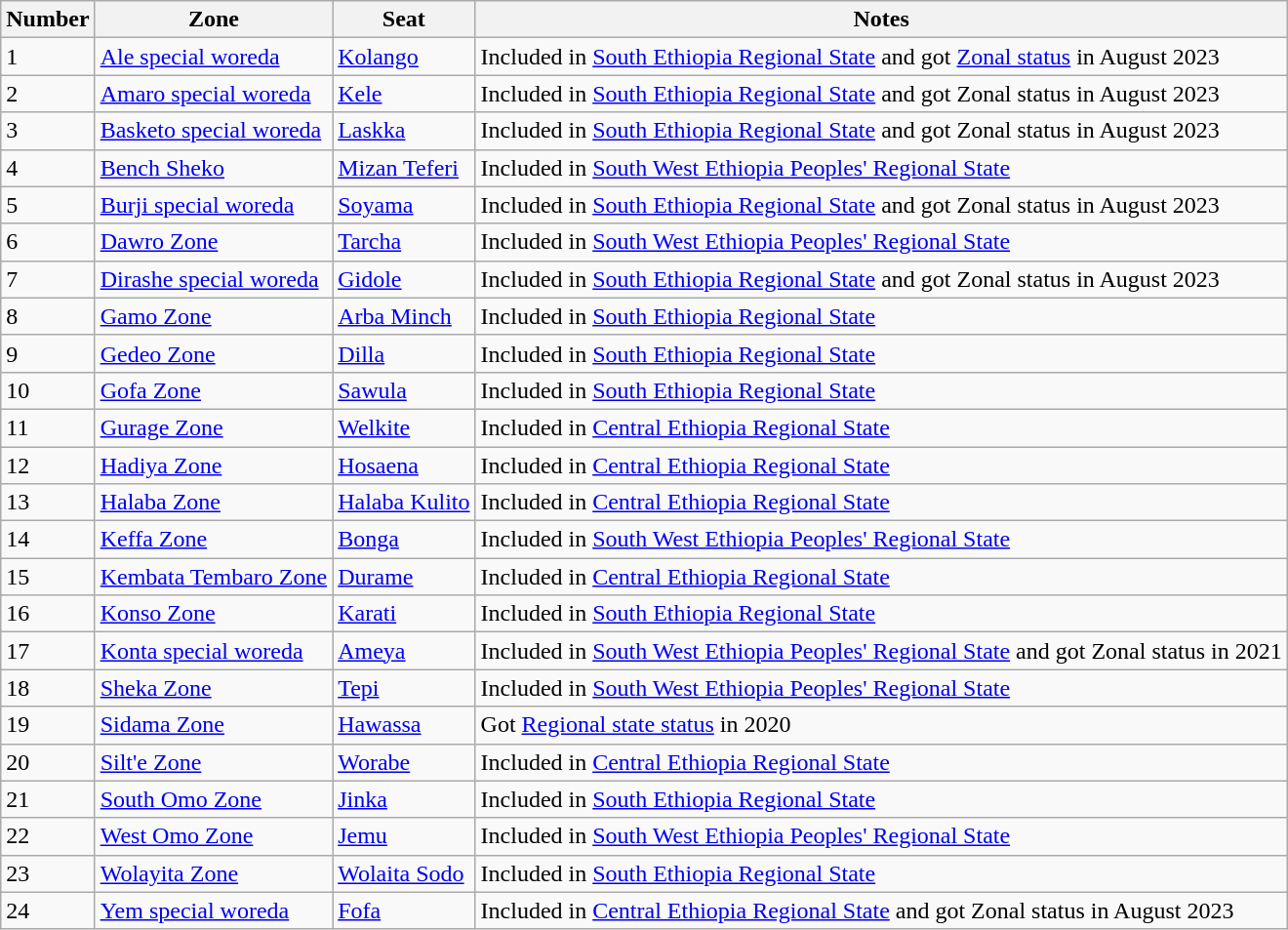<table class="wikitable sortable">
<tr>
<th>Number</th>
<th>Zone</th>
<th>Seat</th>
<th>Notes</th>
</tr>
<tr>
<td>1</td>
<td><a href='#'>Ale special woreda</a></td>
<td><a href='#'>Kolango</a></td>
<td>Included in <a href='#'>South Ethiopia Regional State</a> and got <a href='#'>Zonal status</a> in August 2023</td>
</tr>
<tr>
<td>2</td>
<td><a href='#'>Amaro special woreda</a></td>
<td><a href='#'>Kele</a></td>
<td>Included in <a href='#'>South Ethiopia Regional State</a> and got Zonal status in August 2023</td>
</tr>
<tr>
<td>3</td>
<td><a href='#'>Basketo special woreda</a></td>
<td><a href='#'>Laskka</a></td>
<td>Included in <a href='#'>South Ethiopia Regional State</a> and got Zonal status in August 2023</td>
</tr>
<tr>
<td>4</td>
<td><a href='#'>Bench Sheko</a></td>
<td><a href='#'>Mizan Teferi</a></td>
<td>Included in <a href='#'>South West Ethiopia Peoples' Regional State</a></td>
</tr>
<tr>
<td>5</td>
<td><a href='#'>Burji special woreda</a></td>
<td><a href='#'>Soyama</a></td>
<td>Included in <a href='#'>South Ethiopia Regional State</a> and got Zonal status in August 2023</td>
</tr>
<tr>
<td>6</td>
<td><a href='#'>Dawro Zone</a></td>
<td><a href='#'>Tarcha</a></td>
<td>Included in <a href='#'>South West Ethiopia Peoples' Regional State</a></td>
</tr>
<tr>
<td>7</td>
<td><a href='#'>Dirashe special woreda</a></td>
<td><a href='#'>Gidole</a></td>
<td>Included in <a href='#'>South Ethiopia Regional State</a> and got Zonal status in August 2023</td>
</tr>
<tr>
<td>8</td>
<td><a href='#'>Gamo Zone</a></td>
<td><a href='#'>Arba Minch</a></td>
<td>Included in <a href='#'>South Ethiopia Regional State</a></td>
</tr>
<tr>
<td>9</td>
<td><a href='#'>Gedeo Zone</a></td>
<td><a href='#'>Dilla</a></td>
<td>Included in <a href='#'>South Ethiopia Regional State</a></td>
</tr>
<tr>
<td>10</td>
<td><a href='#'>Gofa Zone</a></td>
<td><a href='#'>Sawula</a></td>
<td>Included in <a href='#'>South Ethiopia Regional State</a></td>
</tr>
<tr>
<td>11</td>
<td><a href='#'>Gurage Zone</a></td>
<td><a href='#'>Welkite</a></td>
<td>Included in <a href='#'>Central Ethiopia Regional State</a></td>
</tr>
<tr>
<td>12</td>
<td><a href='#'>Hadiya Zone</a></td>
<td><a href='#'>Hosaena</a></td>
<td>Included in <a href='#'>Central Ethiopia Regional State</a></td>
</tr>
<tr>
<td>13</td>
<td><a href='#'>Halaba Zone</a></td>
<td><a href='#'>Halaba Kulito</a></td>
<td>Included in <a href='#'>Central Ethiopia Regional State</a></td>
</tr>
<tr>
<td>14</td>
<td><a href='#'>Keffa Zone</a></td>
<td><a href='#'>Bonga</a></td>
<td>Included in <a href='#'>South West Ethiopia Peoples' Regional State</a></td>
</tr>
<tr>
<td>15</td>
<td><a href='#'>Kembata Tembaro Zone</a></td>
<td><a href='#'>Durame</a></td>
<td>Included in <a href='#'>Central Ethiopia Regional State</a></td>
</tr>
<tr>
<td>16</td>
<td><a href='#'>Konso Zone</a></td>
<td><a href='#'>Karati</a></td>
<td>Included in <a href='#'>South Ethiopia Regional State</a></td>
</tr>
<tr>
<td>17</td>
<td><a href='#'>Konta special woreda</a></td>
<td><a href='#'>Ameya</a></td>
<td>Included in <a href='#'>South West Ethiopia Peoples' Regional State</a> and got Zonal status in 2021</td>
</tr>
<tr>
<td>18</td>
<td><a href='#'>Sheka Zone</a></td>
<td><a href='#'>Tepi</a></td>
<td>Included in <a href='#'>South West Ethiopia Peoples' Regional State</a></td>
</tr>
<tr>
<td>19</td>
<td><a href='#'>Sidama Zone</a></td>
<td><a href='#'>Hawassa</a></td>
<td>Got <a href='#'>Regional state status</a> in 2020</td>
</tr>
<tr>
<td>20</td>
<td><a href='#'>Silt'e Zone</a></td>
<td><a href='#'>Worabe</a></td>
<td>Included in <a href='#'>Central Ethiopia Regional State</a></td>
</tr>
<tr>
<td>21</td>
<td><a href='#'>South Omo Zone</a></td>
<td><a href='#'>Jinka</a></td>
<td>Included in <a href='#'>South Ethiopia Regional State</a></td>
</tr>
<tr>
<td>22</td>
<td><a href='#'>West Omo Zone</a></td>
<td><a href='#'>Jemu</a></td>
<td>Included in <a href='#'>South West Ethiopia Peoples' Regional State</a></td>
</tr>
<tr>
<td>23</td>
<td><a href='#'>Wolayita Zone</a></td>
<td><a href='#'>Wolaita Sodo</a></td>
<td>Included in <a href='#'>South Ethiopia Regional State</a></td>
</tr>
<tr>
<td>24</td>
<td><a href='#'>Yem special woreda</a></td>
<td><a href='#'>Fofa</a></td>
<td>Included in <a href='#'>Central Ethiopia Regional State</a> and got Zonal status in August 2023</td>
</tr>
</table>
